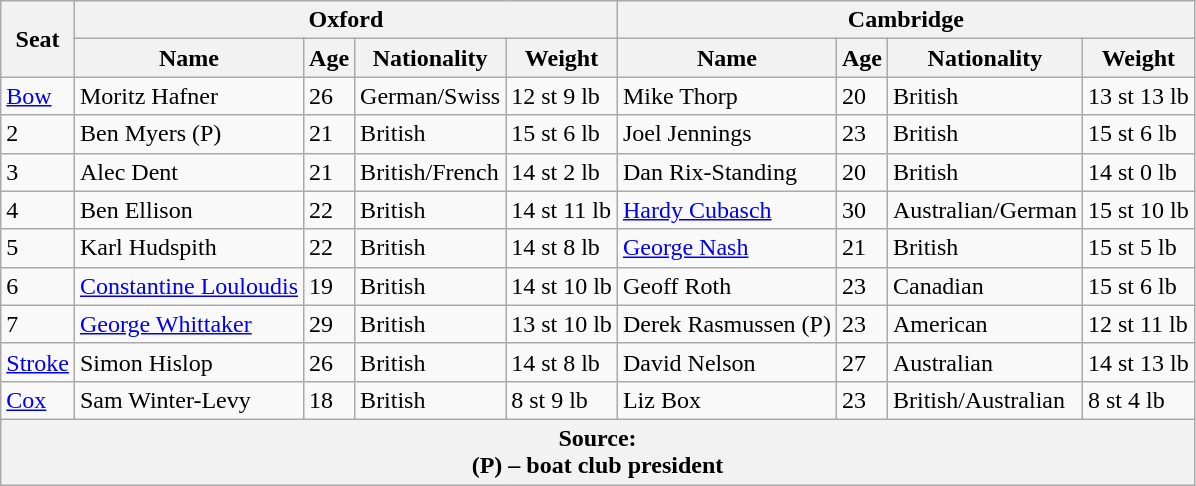<table class=wikitable>
<tr>
<th rowspan="2">Seat</th>
<th colspan="4">Oxford <br> </th>
<th colspan="4">Cambridge <br> </th>
</tr>
<tr>
<th>Name</th>
<th>Age</th>
<th>Nationality</th>
<th>Weight</th>
<th>Name</th>
<th>Age</th>
<th>Nationality</th>
<th>Weight</th>
</tr>
<tr>
<td><a href='#'>Bow</a></td>
<td>Moritz Hafner</td>
<td>26</td>
<td>German/Swiss</td>
<td>12 st 9 lb</td>
<td>Mike Thorp</td>
<td>20</td>
<td>British</td>
<td>13 st 13 lb</td>
</tr>
<tr>
<td>2</td>
<td>Ben Myers (P)</td>
<td>21</td>
<td>British</td>
<td>15 st 6 lb</td>
<td>Joel Jennings</td>
<td>23</td>
<td>British</td>
<td>15 st 6 lb</td>
</tr>
<tr>
<td>3</td>
<td>Alec Dent</td>
<td>21</td>
<td>British/French</td>
<td>14 st 2 lb</td>
<td>Dan Rix-Standing</td>
<td>20</td>
<td>British</td>
<td>14 st 0 lb</td>
</tr>
<tr>
<td>4</td>
<td>Ben Ellison</td>
<td>22</td>
<td>British</td>
<td>14 st 11 lb</td>
<td><a href='#'>Hardy Cubasch</a></td>
<td>30</td>
<td>Australian/German</td>
<td>15 st 10 lb</td>
</tr>
<tr>
<td>5</td>
<td>Karl Hudspith</td>
<td>22</td>
<td>British</td>
<td>14 st 8 lb</td>
<td><a href='#'>George Nash</a></td>
<td>21</td>
<td>British</td>
<td>15 st 5 lb</td>
</tr>
<tr>
<td>6</td>
<td><a href='#'>Constantine Louloudis</a></td>
<td>19</td>
<td>British</td>
<td>14 st 10 lb</td>
<td>Geoff Roth</td>
<td>23</td>
<td>Canadian</td>
<td>15 st 6 lb</td>
</tr>
<tr>
<td>7</td>
<td><a href='#'>George Whittaker</a></td>
<td>29</td>
<td>British</td>
<td>13 st 10 lb</td>
<td>Derek Rasmussen (P)</td>
<td>23</td>
<td>American</td>
<td>12 st 11 lb</td>
</tr>
<tr>
<td><a href='#'>Stroke</a></td>
<td>Simon Hislop</td>
<td>26</td>
<td>British</td>
<td>14 st 8 lb</td>
<td>David Nelson</td>
<td>27</td>
<td>Australian</td>
<td>14 st 13 lb</td>
</tr>
<tr>
<td><a href='#'>Cox</a></td>
<td>Sam Winter-Levy</td>
<td>18</td>
<td>British</td>
<td>8 st 9 lb</td>
<td>Liz Box</td>
<td>23</td>
<td>British/Australian</td>
<td>8 st 4 lb</td>
</tr>
<tr>
<th colspan="9">Source:<br>(P) – boat club president</th>
</tr>
</table>
